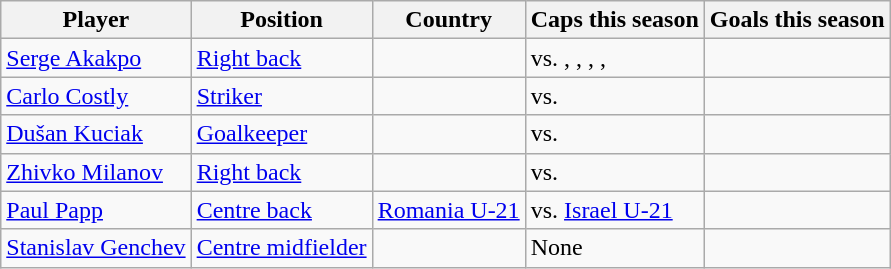<table class="wikitable sortable">
<tr>
<th>Player</th>
<th>Position</th>
<th>Country</th>
<th>Caps this season</th>
<th>Goals this season</th>
</tr>
<tr>
<td><a href='#'>Serge Akakpo</a></td>
<td><a href='#'>Right back</a></td>
<td></td>
<td>vs. , , , , </td>
<td></td>
</tr>
<tr>
<td><a href='#'>Carlo Costly</a></td>
<td><a href='#'>Striker</a></td>
<td></td>
<td>vs. </td>
<td></td>
</tr>
<tr>
<td><a href='#'>Dušan Kuciak</a></td>
<td><a href='#'>Goalkeeper</a></td>
<td></td>
<td>vs. </td>
<td></td>
</tr>
<tr>
<td><a href='#'>Zhivko Milanov</a></td>
<td><a href='#'>Right back</a></td>
<td></td>
<td>vs. </td>
<td></td>
</tr>
<tr>
<td><a href='#'>Paul Papp</a></td>
<td><a href='#'>Centre back</a></td>
<td> <a href='#'>Romania U-21</a></td>
<td>vs.  <a href='#'>Israel U-21</a></td>
<td></td>
</tr>
<tr>
<td><a href='#'>Stanislav Genchev</a></td>
<td><a href='#'>Centre midfielder</a></td>
<td></td>
<td>None</td>
<td></td>
</tr>
</table>
